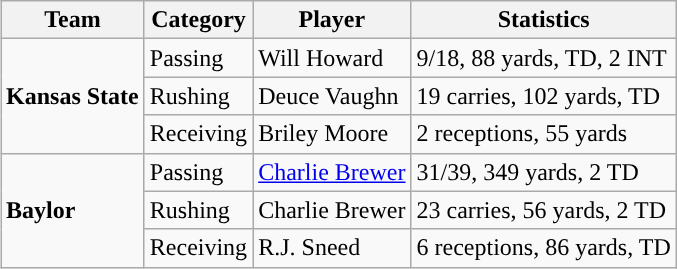<table class="wikitable" style="float: right;">
<tr>
<th>Team</th>
<th>Category</th>
<th>Player</th>
<th>Statistics</th>
</tr>
<tr>
<td rowspan=3><strong>Kansas State</strong></td>
<td>Passing</td>
<td>Will Howard</td>
<td>9/18, 88 yards, TD, 2 INT</td>
</tr>
<tr>
<td>Rushing</td>
<td>Deuce Vaughn</td>
<td>19 carries, 102 yards, TD</td>
</tr>
<tr>
<td>Receiving</td>
<td>Briley Moore</td>
<td>2 receptions, 55 yards</td>
</tr>
<tr>
<td rowspan=3><strong>Baylor</strong></td>
<td>Passing</td>
<td><a href='#'>Charlie Brewer</a></td>
<td>31/39, 349 yards, 2 TD</td>
</tr>
<tr>
<td>Rushing</td>
<td>Charlie Brewer</td>
<td>23 carries, 56 yards, 2 TD</td>
</tr>
<tr>
<td>Receiving</td>
<td>R.J. Sneed</td>
<td>6 receptions, 86 yards, TD</td>
</tr>
</table>
